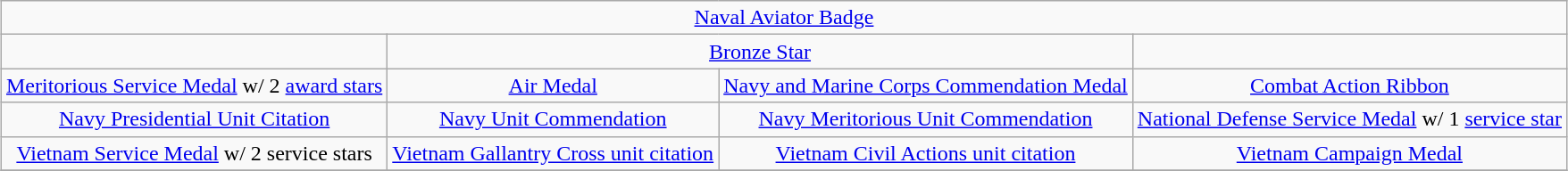<table class="wikitable" style="margin:1em auto; text-align:center;">
<tr>
<td colspan="4"><a href='#'>Naval Aviator Badge</a></td>
</tr>
<tr>
<td></td>
<td colspan="2"><a href='#'>Bronze Star</a></td>
<td></td>
</tr>
<tr>
<td><a href='#'>Meritorious Service Medal</a> w/ 2 <a href='#'>award stars</a></td>
<td><a href='#'>Air Medal</a></td>
<td><a href='#'>Navy and Marine Corps Commendation Medal</a></td>
<td><a href='#'>Combat Action Ribbon</a></td>
</tr>
<tr>
<td><a href='#'>Navy Presidential Unit Citation</a></td>
<td><a href='#'>Navy Unit Commendation</a></td>
<td><a href='#'>Navy Meritorious Unit Commendation</a></td>
<td><a href='#'>National Defense Service Medal</a> w/ 1 <a href='#'>service star</a></td>
</tr>
<tr>
<td><a href='#'>Vietnam Service Medal</a> w/ 2 service stars</td>
<td><a href='#'>Vietnam Gallantry Cross unit citation</a></td>
<td><a href='#'>Vietnam Civil Actions unit citation</a></td>
<td><a href='#'>Vietnam Campaign Medal</a></td>
</tr>
<tr>
</tr>
</table>
